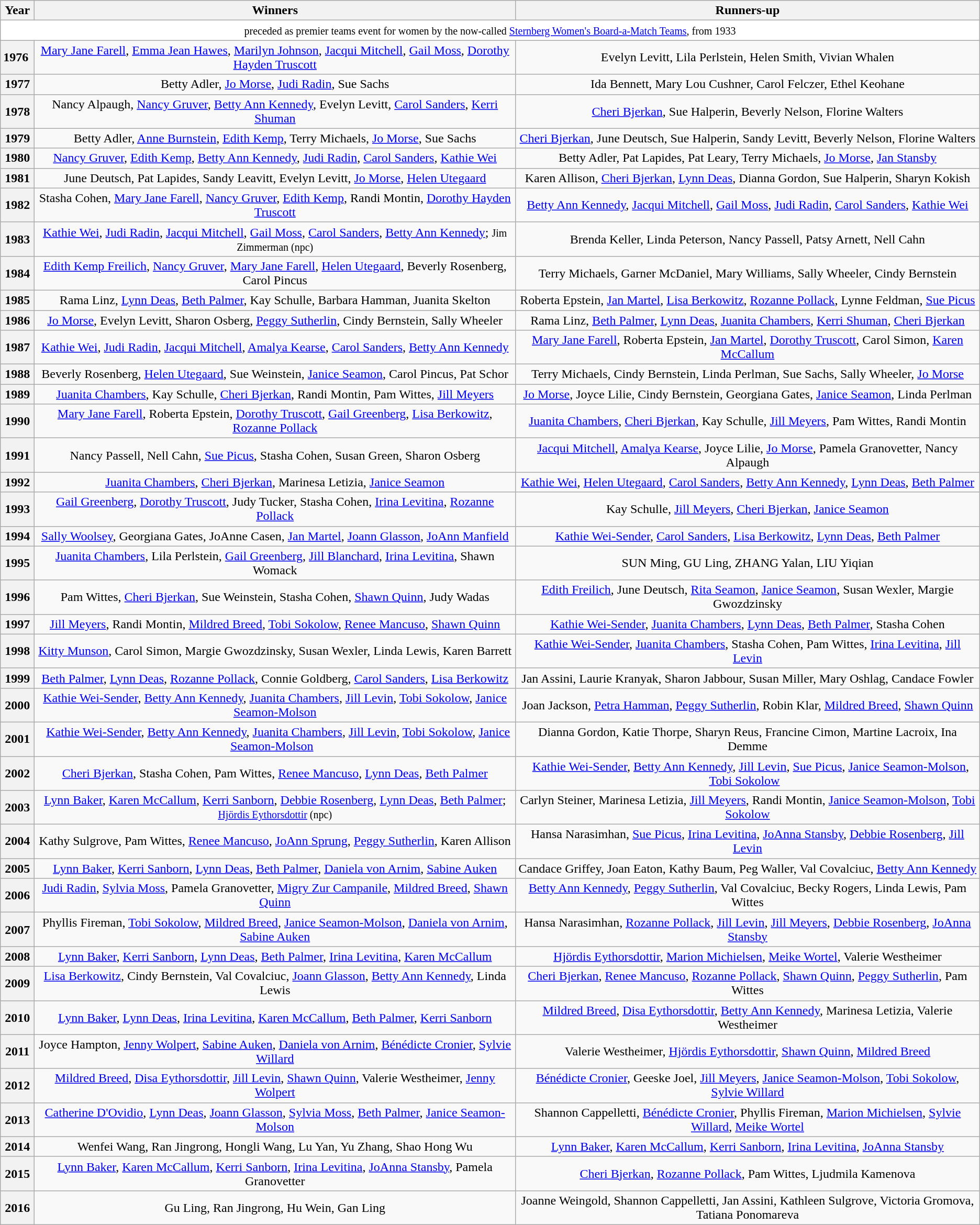<table class="sortable wikitable" style="text-align:center">
<tr>
<th>Year</th>
<th>Winners</th>
<th>Runners-up</th>
</tr>
<tr>
<td colspan=3 bgcolor=FFFFFF><small>preceded as premier teams event for women by the now-called <a href='#'>Sternberg Women's Board-a-Match Teams</a>, from 1933</small></td>
</tr>
<tr>
<th>1976 </th>
<td><a href='#'>Mary Jane Farell</a>, <a href='#'>Emma Jean Hawes</a>, <a href='#'>Marilyn Johnson</a>, <a href='#'>Jacqui Mitchell</a>, <a href='#'>Gail Moss</a>, <a href='#'>Dorothy Hayden Truscott</a></td>
<td>Evelyn Levitt, Lila Perlstein, Helen Smith, Vivian Whalen</td>
</tr>
<tr>
<th>1977</th>
<td>Betty Adler, <a href='#'>Jo Morse</a>, <a href='#'>Judi Radin</a>, Sue Sachs</td>
<td>Ida Bennett, Mary Lou Cushner, Carol Felczer, Ethel Keohane</td>
</tr>
<tr>
<th>1978</th>
<td>Nancy Alpaugh, <a href='#'>Nancy Gruver</a>, <a href='#'>Betty Ann Kennedy</a>, Evelyn Levitt, <a href='#'>Carol Sanders</a>, <a href='#'>Kerri Shuman</a></td>
<td><a href='#'>Cheri Bjerkan</a>, Sue Halperin, Beverly Nelson, Florine Walters</td>
</tr>
<tr>
<th>1979</th>
<td>Betty Adler, <a href='#'>Anne Burnstein</a>, <a href='#'>Edith Kemp</a>, Terry Michaels, <a href='#'>Jo Morse</a>, Sue Sachs</td>
<td><a href='#'>Cheri Bjerkan</a>, June Deutsch, Sue Halperin, Sandy Levitt, Beverly Nelson, Florine Walters</td>
</tr>
<tr>
<th>1980</th>
<td><a href='#'>Nancy Gruver</a>, <a href='#'>Edith Kemp</a>, <a href='#'>Betty Ann Kennedy</a>, <a href='#'>Judi Radin</a>, <a href='#'>Carol Sanders</a>, <a href='#'>Kathie Wei</a></td>
<td>Betty Adler, Pat Lapides, Pat Leary, Terry Michaels, <a href='#'>Jo Morse</a>, <a href='#'>Jan Stansby</a></td>
</tr>
<tr>
<th>1981</th>
<td>June Deutsch, Pat Lapides, Sandy Leavitt, Evelyn Levitt, <a href='#'>Jo Morse</a>, <a href='#'>Helen Utegaard</a></td>
<td>Karen Allison, <a href='#'>Cheri Bjerkan</a>, <a href='#'>Lynn Deas</a>, Dianna Gordon, Sue Halperin, Sharyn Kokish</td>
</tr>
<tr>
<th>1982</th>
<td>Stasha Cohen, <a href='#'>Mary Jane Farell</a>, <a href='#'>Nancy Gruver</a>, <a href='#'>Edith Kemp</a>, Randi Montin, <a href='#'>Dorothy Hayden Truscott</a></td>
<td><a href='#'>Betty Ann Kennedy</a>, <a href='#'>Jacqui Mitchell</a>, <a href='#'>Gail Moss</a>, <a href='#'>Judi Radin</a>, <a href='#'>Carol Sanders</a>, <a href='#'>Kathie Wei</a></td>
</tr>
<tr>
<th>1983</th>
<td><a href='#'>Kathie Wei</a>, <a href='#'>Judi Radin</a>, <a href='#'>Jacqui Mitchell</a>, <a href='#'>Gail Moss</a>, <a href='#'>Carol Sanders</a>, <a href='#'>Betty Ann Kennedy</a>; <small>Jim Zimmerman (npc)</small></td>
<td>Brenda Keller, Linda Peterson, Nancy Passell, Patsy Arnett, Nell Cahn</td>
</tr>
<tr>
<th>1984</th>
<td><a href='#'>Edith Kemp Freilich</a>, <a href='#'>Nancy Gruver</a>, <a href='#'>Mary Jane Farell</a>, <a href='#'>Helen Utegaard</a>, Beverly Rosenberg, Carol Pincus</td>
<td>Terry Michaels, Garner McDaniel, Mary Williams, Sally Wheeler, Cindy Bernstein</td>
</tr>
<tr>
<th>1985</th>
<td>Rama Linz, <a href='#'>Lynn Deas</a>, <a href='#'>Beth Palmer</a>, Kay Schulle, Barbara Hamman, Juanita Skelton</td>
<td>Roberta Epstein, <a href='#'>Jan Martel</a>, <a href='#'>Lisa Berkowitz</a>, <a href='#'>Rozanne Pollack</a>, Lynne Feldman, <a href='#'>Sue Picus</a></td>
</tr>
<tr>
<th>1986</th>
<td><a href='#'>Jo Morse</a>, Evelyn Levitt, Sharon Osberg, <a href='#'>Peggy Sutherlin</a>, Cindy Bernstein, Sally Wheeler</td>
<td>Rama Linz, <a href='#'>Beth Palmer</a>, <a href='#'>Lynn Deas</a>, <a href='#'>Juanita Chambers</a>, <a href='#'>Kerri Shuman</a>, <a href='#'>Cheri Bjerkan</a></td>
</tr>
<tr>
<th>1987</th>
<td><a href='#'>Kathie Wei</a>, <a href='#'>Judi Radin</a>, <a href='#'>Jacqui Mitchell</a>, <a href='#'>Amalya Kearse</a>, <a href='#'>Carol Sanders</a>, <a href='#'>Betty Ann Kennedy</a></td>
<td><a href='#'>Mary Jane Farell</a>, Roberta Epstein, <a href='#'>Jan Martel</a>, <a href='#'>Dorothy Truscott</a>, Carol Simon, <a href='#'>Karen McCallum</a></td>
</tr>
<tr>
<th>1988</th>
<td>Beverly Rosenberg, <a href='#'>Helen Utegaard</a>, Sue Weinstein, <a href='#'>Janice Seamon</a>, Carol Pincus, Pat Schor</td>
<td>Terry Michaels, Cindy Bernstein, Linda Perlman, Sue Sachs, Sally Wheeler, <a href='#'>Jo Morse</a></td>
</tr>
<tr>
<th>1989</th>
<td><a href='#'>Juanita Chambers</a>, Kay Schulle, <a href='#'>Cheri Bjerkan</a>, Randi Montin, Pam Wittes, <a href='#'>Jill Meyers</a></td>
<td><a href='#'>Jo Morse</a>, Joyce Lilie, Cindy Bernstein, Georgiana Gates, <a href='#'>Janice Seamon</a>, Linda Perlman</td>
</tr>
<tr>
<th>1990</th>
<td><a href='#'>Mary Jane Farell</a>, Roberta Epstein, <a href='#'>Dorothy Truscott</a>, <a href='#'>Gail Greenberg</a>, <a href='#'>Lisa Berkowitz</a>, <a href='#'>Rozanne Pollack</a></td>
<td><a href='#'>Juanita Chambers</a>, <a href='#'>Cheri Bjerkan</a>, Kay Schulle, <a href='#'>Jill Meyers</a>, Pam Wittes, Randi Montin</td>
</tr>
<tr>
<th>1991</th>
<td>Nancy Passell, Nell Cahn, <a href='#'>Sue Picus</a>, Stasha Cohen, Susan Green, Sharon Osberg</td>
<td><a href='#'>Jacqui Mitchell</a>, <a href='#'>Amalya Kearse</a>, Joyce Lilie, <a href='#'>Jo Morse</a>, Pamela Granovetter, Nancy Alpaugh</td>
</tr>
<tr>
<th>1992</th>
<td><a href='#'>Juanita Chambers</a>, <a href='#'>Cheri Bjerkan</a>, Marinesa Letizia, <a href='#'>Janice Seamon</a></td>
<td><a href='#'>Kathie Wei</a>, <a href='#'>Helen Utegaard</a>, <a href='#'>Carol Sanders</a>, <a href='#'>Betty Ann Kennedy</a>, <a href='#'>Lynn Deas</a>, <a href='#'>Beth Palmer</a></td>
</tr>
<tr>
<th>1993</th>
<td><a href='#'>Gail Greenberg</a>, <a href='#'>Dorothy Truscott</a>, Judy Tucker, Stasha Cohen, <a href='#'>Irina Levitina</a>, <a href='#'>Rozanne Pollack</a></td>
<td>Kay Schulle, <a href='#'>Jill Meyers</a>, <a href='#'>Cheri Bjerkan</a>, <a href='#'>Janice Seamon</a></td>
</tr>
<tr>
<th>1994</th>
<td><a href='#'>Sally Woolsey</a>, Georgiana Gates, JoAnne Casen, <a href='#'>Jan Martel</a>, <a href='#'>Joann Glasson</a>, <a href='#'>JoAnn Manfield</a></td>
<td><a href='#'>Kathie Wei-Sender</a>, <a href='#'>Carol Sanders</a>, <a href='#'>Lisa Berkowitz</a>, <a href='#'>Lynn Deas</a>, <a href='#'>Beth Palmer</a></td>
</tr>
<tr>
<th>1995</th>
<td><a href='#'>Juanita Chambers</a>, Lila Perlstein, <a href='#'>Gail Greenberg</a>, <a href='#'>Jill Blanchard</a>, <a href='#'>Irina Levitina</a>, Shawn Womack</td>
<td>SUN Ming, GU Ling, ZHANG Yalan, LIU Yiqian</td>
</tr>
<tr>
<th>1996</th>
<td>Pam Wittes, <a href='#'>Cheri Bjerkan</a>, Sue Weinstein, Stasha Cohen, <a href='#'>Shawn Quinn</a>, Judy Wadas</td>
<td><a href='#'>Edith Freilich</a>, June Deutsch, <a href='#'>Rita Seamon</a>, <a href='#'>Janice Seamon</a>, Susan Wexler, Margie Gwozdzinsky</td>
</tr>
<tr>
<th>1997</th>
<td><a href='#'>Jill Meyers</a>, Randi Montin, <a href='#'>Mildred Breed</a>, <a href='#'>Tobi Sokolow</a>, <a href='#'>Renee Mancuso</a>, <a href='#'>Shawn Quinn</a></td>
<td><a href='#'>Kathie Wei-Sender</a>, <a href='#'>Juanita Chambers</a>, <a href='#'>Lynn Deas</a>, <a href='#'>Beth Palmer</a>, Stasha Cohen</td>
</tr>
<tr>
<th>1998</th>
<td><a href='#'>Kitty Munson</a>, Carol Simon, Margie Gwozdzinsky, Susan Wexler, Linda Lewis, Karen Barrett</td>
<td><a href='#'>Kathie Wei-Sender</a>, <a href='#'>Juanita Chambers</a>, Stasha Cohen, Pam Wittes, <a href='#'>Irina Levitina</a>, <a href='#'>Jill Levin</a></td>
</tr>
<tr>
<th>1999</th>
<td><a href='#'>Beth Palmer</a>, <a href='#'>Lynn Deas</a>, <a href='#'>Rozanne Pollack</a>, Connie Goldberg, <a href='#'>Carol Sanders</a>, <a href='#'>Lisa Berkowitz</a></td>
<td>Jan Assini, Laurie Kranyak, Sharon Jabbour, Susan Miller, Mary Oshlag, Candace Fowler</td>
</tr>
<tr>
<th>2000</th>
<td><a href='#'>Kathie Wei-Sender</a>, <a href='#'>Betty Ann Kennedy</a>, <a href='#'>Juanita Chambers</a>, <a href='#'>Jill Levin</a>, <a href='#'>Tobi Sokolow</a>, <a href='#'>Janice Seamon-Molson</a></td>
<td>Joan Jackson, <a href='#'>Petra Hamman</a>, <a href='#'>Peggy Sutherlin</a>, Robin Klar, <a href='#'>Mildred Breed</a>, <a href='#'>Shawn Quinn</a></td>
</tr>
<tr>
<th>2001</th>
<td>  <a href='#'>Kathie Wei-Sender</a>, <a href='#'>Betty Ann Kennedy</a>, <a href='#'>Juanita Chambers</a>, <a href='#'>Jill Levin</a>, <a href='#'>Tobi Sokolow</a>, <a href='#'>Janice Seamon-Molson</a>  </td>
<td>Dianna Gordon, Katie Thorpe, Sharyn Reus, Francine Cimon, Martine Lacroix, Ina Demme</td>
</tr>
<tr>
<th>2002</th>
<td><a href='#'>Cheri Bjerkan</a>, Stasha Cohen, Pam Wittes, <a href='#'>Renee Mancuso</a>, <a href='#'>Lynn Deas</a>, <a href='#'>Beth Palmer</a></td>
<td>  <a href='#'>Kathie Wei-Sender</a>, <a href='#'>Betty Ann Kennedy</a>, <a href='#'>Jill Levin</a>, <a href='#'>Sue Picus</a>, <a href='#'>Janice Seamon-Molson</a>, <a href='#'>Tobi Sokolow</a>  </td>
</tr>
<tr>
<th>2003</th>
<td><a href='#'>Lynn Baker</a>, <a href='#'>Karen McCallum</a>, <a href='#'>Kerri Sanborn</a>, <a href='#'>Debbie Rosenberg</a>, <a href='#'>Lynn Deas</a>, <a href='#'>Beth Palmer</a>; <small><a href='#'>Hjördis Eythorsdottir</a> (npc)</small></td>
<td>Carlyn Steiner, Marinesa Letizia, <a href='#'>Jill Meyers</a>, Randi Montin, <a href='#'>Janice Seamon-Molson</a>, <a href='#'>Tobi Sokolow</a></td>
</tr>
<tr>
<th>2004</th>
<td>Kathy Sulgrove, Pam Wittes, <a href='#'>Renee Mancuso</a>, <a href='#'>JoAnn Sprung</a>, <a href='#'>Peggy Sutherlin</a>, Karen Allison</td>
<td>Hansa Narasimhan, <a href='#'>Sue Picus</a>, <a href='#'>Irina Levitina</a>, <a href='#'>JoAnna Stansby</a>, <a href='#'>Debbie Rosenberg</a>, <a href='#'>Jill Levin</a></td>
</tr>
<tr>
<th>2005</th>
<td><a href='#'>Lynn Baker</a>, <a href='#'>Kerri Sanborn</a>, <a href='#'>Lynn Deas</a>, <a href='#'>Beth Palmer</a>, <a href='#'>Daniela von Arnim</a>, <a href='#'>Sabine Auken</a></td>
<td>Candace Griffey, Joan Eaton, Kathy Baum, Peg Waller, Val Covalciuc, <a href='#'>Betty Ann Kennedy</a></td>
</tr>
<tr>
<th>2006</th>
<td><a href='#'>Judi Radin</a>, <a href='#'>Sylvia Moss</a>, Pamela Granovetter, <a href='#'>Migry Zur Campanile</a>, <a href='#'>Mildred Breed</a>, <a href='#'>Shawn Quinn</a></td>
<td><a href='#'>Betty Ann Kennedy</a>, <a href='#'>Peggy Sutherlin</a>, Val Covalciuc, Becky Rogers, Linda Lewis, Pam Wittes</td>
</tr>
<tr>
<th>2007</th>
<td>Phyllis Fireman, <a href='#'>Tobi Sokolow</a>, <a href='#'>Mildred Breed</a>, <a href='#'>Janice Seamon-Molson</a>, <a href='#'>Daniela von Arnim</a>, <a href='#'>Sabine Auken</a></td>
<td>Hansa Narasimhan, <a href='#'>Rozanne Pollack</a>, <a href='#'>Jill Levin</a>, <a href='#'>Jill Meyers</a>, <a href='#'>Debbie Rosenberg</a>, <a href='#'>JoAnna Stansby</a></td>
</tr>
<tr>
<th>2008</th>
<td><a href='#'>Lynn Baker</a>, <a href='#'>Kerri Sanborn</a>, <a href='#'>Lynn Deas</a>, <a href='#'>Beth Palmer</a>, <a href='#'>Irina Levitina</a>, <a href='#'>Karen McCallum</a></td>
<td><a href='#'>Hjördis Eythorsdottir</a>, <a href='#'>Marion Michielsen</a>, <a href='#'>Meike Wortel</a>, Valerie Westheimer</td>
</tr>
<tr>
<th>2009</th>
<td><a href='#'>Lisa Berkowitz</a>, Cindy Bernstein, Val Covalciuc, <a href='#'>Joann Glasson</a>, <a href='#'>Betty Ann Kennedy</a>, Linda Lewis</td>
<td><a href='#'>Cheri Bjerkan</a>, <a href='#'>Renee Mancuso</a>, <a href='#'>Rozanne Pollack</a>, <a href='#'>Shawn Quinn</a>, <a href='#'>Peggy Sutherlin</a>, Pam Wittes</td>
</tr>
<tr>
<th>2010</th>
<td><a href='#'>Lynn Baker</a>, <a href='#'>Lynn Deas</a>, <a href='#'>Irina Levitina</a>, <a href='#'>Karen McCallum</a>, <a href='#'>Beth Palmer</a>, <a href='#'>Kerri Sanborn</a></td>
<td><a href='#'>Mildred Breed</a>, <a href='#'>Disa Eythorsdottir</a>, <a href='#'>Betty Ann Kennedy</a>, Marinesa Letizia, Valerie Westheimer</td>
</tr>
<tr>
<th>2011<br></th>
<td>Joyce Hampton, <a href='#'>Jenny Wolpert</a>, <a href='#'>Sabine Auken</a>, <a href='#'>Daniela von Arnim</a>, <a href='#'>Bénédicte Cronier</a>, <a href='#'>Sylvie Willard</a></td>
<td>Valerie Westheimer, <a href='#'>Hjördis Eythorsdottir</a>, <a href='#'>Shawn Quinn</a>, <a href='#'>Mildred Breed</a></td>
</tr>
<tr>
<th>2012</th>
<td><a href='#'>Mildred Breed</a>, <a href='#'>Disa Eythorsdottir</a>, <a href='#'>Jill Levin</a>, <a href='#'>Shawn Quinn</a>, Valerie Westheimer, <a href='#'>Jenny Wolpert</a></td>
<td><a href='#'>Bénédicte Cronier</a>, Geeske Joel, <a href='#'>Jill Meyers</a>, <a href='#'>Janice Seamon-Molson</a>, <a href='#'>Tobi Sokolow</a>, <a href='#'>Sylvie Willard</a></td>
</tr>
<tr>
<th>2013</th>
<td><a href='#'>Catherine D'Ovidio</a>, <a href='#'>Lynn Deas</a>, <a href='#'>Joann Glasson</a>, <a href='#'>Sylvia Moss</a>, <a href='#'>Beth Palmer</a>, <a href='#'>Janice Seamon-Molson</a></td>
<td>Shannon Cappelletti, <a href='#'>Bénédicte Cronier</a>, Phyllis Fireman, <a href='#'>Marion Michielsen</a>, <a href='#'>Sylvie Willard</a>, <a href='#'>Meike Wortel</a></td>
</tr>
<tr>
<th>2014</th>
<td>Wenfei Wang, Ran Jingrong, Hongli Wang, Lu Yan, Yu Zhang, Shao Hong Wu</td>
<td><a href='#'>Lynn Baker</a>, <a href='#'>Karen McCallum</a>, <a href='#'>Kerri Sanborn</a>, <a href='#'>Irina Levitina</a>, <a href='#'>JoAnna Stansby</a></td>
</tr>
<tr>
<th>2015</th>
<td><a href='#'>Lynn Baker</a>, <a href='#'>Karen McCallum</a>, <a href='#'>Kerri Sanborn</a>, <a href='#'>Irina Levitina</a>, <a href='#'>JoAnna Stansby</a>, Pamela Granovetter</td>
<td><a href='#'>Cheri Bjerkan</a>, <a href='#'>Rozanne Pollack</a>, Pam Wittes, Ljudmila Kamenova</td>
</tr>
<tr>
<th>2016</th>
<td>Gu Ling, Ran Jingrong, Hu Wein, Gan Ling</td>
<td>Joanne Weingold, Shannon Cappelletti, Jan Assini, Kathleen Sulgrove, Victoria Gromova, Tatiana Ponomareva</td>
</tr>
</table>
